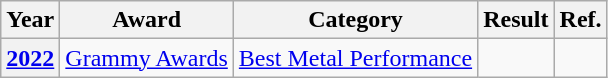<table class="wikitable plainrowheaders">
<tr align=center>
<th scope="col">Year</th>
<th scope="col">Award</th>
<th scope="col">Category</th>
<th scope="col">Result</th>
<th scope="col">Ref.</th>
</tr>
<tr>
<th scope="row"><a href='#'>2022</a></th>
<td><a href='#'>Grammy Awards</a></td>
<td><a href='#'>Best Metal Performance</a></td>
<td></td>
<td style="text-align:center;"></td>
</tr>
</table>
